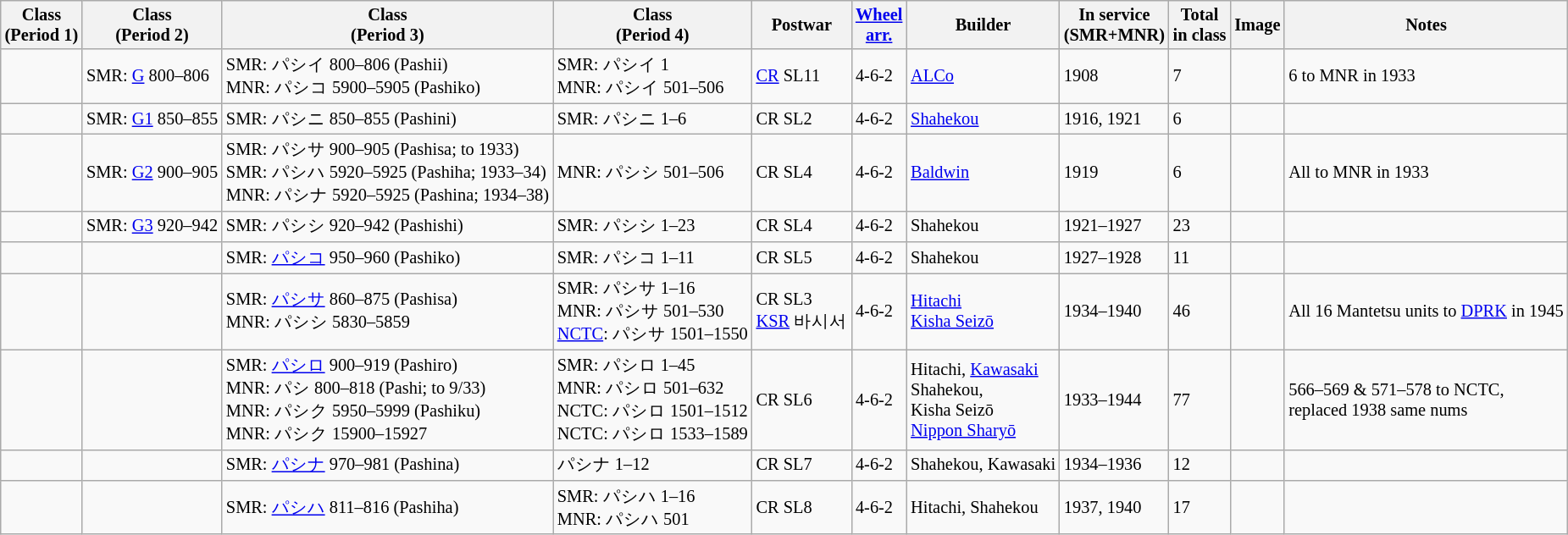<table class="wikitable" style="font-size:85%;">
<tr>
<th>Class<br>(Period 1)</th>
<th>Class<br>(Period 2)</th>
<th>Class<br>(Period 3)</th>
<th>Class<br>(Period 4)</th>
<th>Postwar</th>
<th><a href='#'>Wheel<br>arr.</a></th>
<th>Builder</th>
<th>In service<br>(SMR+MNR)</th>
<th>Total<br>in class</th>
<th>Image</th>
<th>Notes</th>
</tr>
<tr>
<td></td>
<td>SMR: <a href='#'>G</a> 800–806</td>
<td>SMR: パシイ 800–806 (Pashii)<br>MNR: パシコ 5900–5905 (Pashiko)</td>
<td>SMR: パシイ 1<br>MNR: パシイ 501–506</td>
<td><a href='#'>CR</a> SL11</td>
<td>4-6-2</td>
<td><a href='#'>ALCo</a></td>
<td>1908</td>
<td>7</td>
<td></td>
<td>6 to MNR in 1933</td>
</tr>
<tr>
<td></td>
<td>SMR: <a href='#'>G1</a> 850–855</td>
<td>SMR: パシニ 850–855 (Pashini)</td>
<td>SMR: パシニ 1–6</td>
<td>CR SL2</td>
<td>4-6-2</td>
<td><a href='#'>Shahekou</a></td>
<td>1916, 1921</td>
<td>6</td>
<td></td>
<td></td>
</tr>
<tr>
<td></td>
<td>SMR: <a href='#'>G2</a> 900–905</td>
<td>SMR: パシサ 900–905 (Pashisa; to 1933)<br>SMR: パシハ 5920–5925 (Pashiha; 1933–34)<br>MNR: パシナ 5920–5925 (Pashina; 1934–38)</td>
<td>MNR: パシシ 501–506</td>
<td>CR SL4</td>
<td>4-6-2</td>
<td><a href='#'>Baldwin</a></td>
<td>1919</td>
<td>6</td>
<td></td>
<td>All to MNR in 1933</td>
</tr>
<tr>
<td></td>
<td>SMR: <a href='#'>G3</a> 920–942</td>
<td>SMR: パシシ 920–942 (Pashishi)</td>
<td>SMR: パシシ 1–23</td>
<td>CR SL4</td>
<td>4-6-2</td>
<td>Shahekou</td>
<td>1921–1927</td>
<td>23</td>
<td></td>
<td></td>
</tr>
<tr>
<td></td>
<td></td>
<td>SMR: <a href='#'>パシコ</a> 950–960 (Pashiko)</td>
<td>SMR: パシコ 1–11</td>
<td>CR SL5</td>
<td>4-6-2</td>
<td>Shahekou</td>
<td>1927–1928</td>
<td>11</td>
<td></td>
<td></td>
</tr>
<tr>
<td></td>
<td></td>
<td>SMR: <a href='#'>パシサ</a> 860–875 (Pashisa)<br>MNR: パシシ 5830–5859</td>
<td>SMR: パシサ 1–16<br>MNR: パシサ 501–530<br><a href='#'>NCTC</a>: パシサ 1501–1550</td>
<td>CR SL3<br><a href='#'>KSR</a> 바시서</td>
<td>4-6-2</td>
<td><a href='#'>Hitachi</a><br><a href='#'>Kisha Seizō</a></td>
<td>1934–1940</td>
<td>46</td>
<td></td>
<td>All 16 Mantetsu units to <a href='#'>DPRK</a> in 1945</td>
</tr>
<tr>
<td></td>
<td></td>
<td>SMR: <a href='#'>パシロ</a> 900–919 (Pashiro)<br>MNR: パシ 800–818 (Pashi; to 9/33)<br>MNR: パシク 5950–5999 (Pashiku)<br>MNR: パシク 15900–15927</td>
<td>SMR: パシロ 1–45<br>MNR: パシロ 501–632<br>NCTC: パシロ 1501–1512<br>NCTC: パシロ 1533–1589</td>
<td>CR SL6</td>
<td>4-6-2</td>
<td>Hitachi, <a href='#'>Kawasaki</a><br>Shahekou,<br>Kisha Seizō<br><a href='#'>Nippon Sharyō</a></td>
<td>1933–1944</td>
<td>77</td>
<td></td>
<td>566–569 & 571–578 to NCTC,<br>replaced 1938 same nums</td>
</tr>
<tr>
<td></td>
<td></td>
<td>SMR: <a href='#'>パシナ</a> 970–981 (Pashina)</td>
<td>パシナ 1–12</td>
<td>CR SL7</td>
<td>4-6-2</td>
<td>Shahekou, Kawasaki</td>
<td>1934–1936</td>
<td>12</td>
<td></td>
<td></td>
</tr>
<tr>
<td></td>
<td></td>
<td>SMR: <a href='#'>パシハ</a> 811–816 (Pashiha)</td>
<td>SMR: パシハ 1–16<br>MNR: パシハ 501</td>
<td>CR SL8</td>
<td>4-6-2</td>
<td>Hitachi, Shahekou</td>
<td>1937, 1940</td>
<td>17</td>
<td></td>
<td></td>
</tr>
</table>
